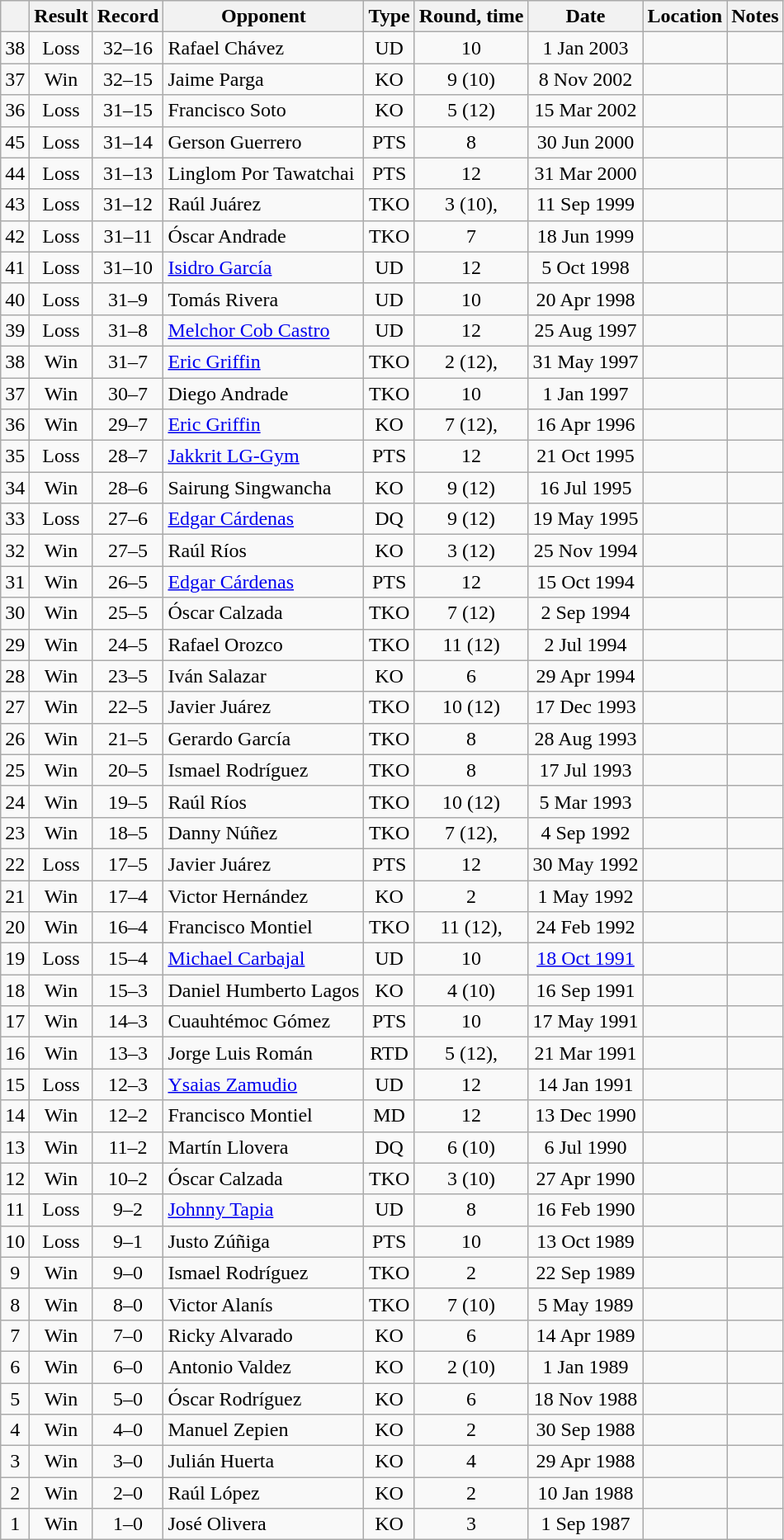<table class="wikitable" style="text-align:center">
<tr>
<th></th>
<th>Result</th>
<th>Record</th>
<th>Opponent</th>
<th>Type</th>
<th>Round, time</th>
<th>Date</th>
<th>Location</th>
<th>Notes</th>
</tr>
<tr>
<td>38</td>
<td>Loss</td>
<td>32–16</td>
<td style="text-align:left;">Rafael Chávez</td>
<td>UD</td>
<td>10</td>
<td>1 Jan 2003</td>
<td style="text-align:left;"></td>
<td></td>
</tr>
<tr>
<td>37</td>
<td>Win</td>
<td>32–15</td>
<td style="text-align:left;">Jaime Parga</td>
<td>KO</td>
<td>9 (10)</td>
<td>8 Nov 2002</td>
<td style="text-align:left;"></td>
<td></td>
</tr>
<tr>
<td>36</td>
<td>Loss</td>
<td>31–15</td>
<td style="text-align:left;">Francisco Soto</td>
<td>KO</td>
<td>5 (12)</td>
<td>15 Mar 2002</td>
<td style="text-align:left;"></td>
<td></td>
</tr>
<tr>
<td>45</td>
<td>Loss</td>
<td>31–14</td>
<td style="text-align:left;">Gerson Guerrero</td>
<td>PTS</td>
<td>8</td>
<td>30 Jun 2000</td>
<td style="text-align:left;"></td>
<td></td>
</tr>
<tr>
<td>44</td>
<td>Loss</td>
<td>31–13</td>
<td style="text-align:left;">Linglom Por Tawatchai</td>
<td>PTS</td>
<td>12</td>
<td>31 Mar 2000</td>
<td style="text-align:left;"></td>
<td style="text-align:left;"></td>
</tr>
<tr>
<td>43</td>
<td>Loss</td>
<td>31–12</td>
<td style="text-align:left;">Raúl Juárez</td>
<td>TKO</td>
<td>3 (10), </td>
<td>11 Sep 1999</td>
<td style="text-align:left;"></td>
<td></td>
</tr>
<tr>
<td>42</td>
<td>Loss</td>
<td>31–11</td>
<td style="text-align:left;">Óscar Andrade</td>
<td>TKO</td>
<td>7</td>
<td>18 Jun 1999</td>
<td style="text-align:left;"></td>
<td></td>
</tr>
<tr>
<td>41</td>
<td>Loss</td>
<td>31–10</td>
<td style="text-align:left;"><a href='#'>Isidro García</a></td>
<td>UD</td>
<td>12</td>
<td>5 Oct 1998</td>
<td style="text-align:left;"></td>
<td style="text-align:left;"></td>
</tr>
<tr>
<td>40</td>
<td>Loss</td>
<td>31–9</td>
<td style="text-align:left;">Tomás Rivera</td>
<td>UD</td>
<td>10</td>
<td>20 Apr 1998</td>
<td style="text-align:left;"></td>
<td></td>
</tr>
<tr>
<td>39</td>
<td>Loss</td>
<td>31–8</td>
<td style="text-align:left;"><a href='#'>Melchor Cob Castro</a></td>
<td>UD</td>
<td>12</td>
<td>25 Aug 1997</td>
<td style="text-align:left;"></td>
<td style="text-align:left;"></td>
</tr>
<tr>
<td>38</td>
<td>Win</td>
<td>31–7</td>
<td style="text-align:left;"><a href='#'>Eric Griffin</a></td>
<td>TKO</td>
<td>2 (12), </td>
<td>31 May 1997</td>
<td style="text-align:left;"></td>
<td style="text-align:left;"></td>
</tr>
<tr>
<td>37</td>
<td>Win</td>
<td>30–7</td>
<td style="text-align:left;">Diego Andrade</td>
<td>TKO</td>
<td>10</td>
<td>1 Jan 1997</td>
<td style="text-align:left;"></td>
<td></td>
</tr>
<tr>
<td>36</td>
<td>Win</td>
<td>29–7</td>
<td style="text-align:left;"><a href='#'>Eric Griffin</a></td>
<td>KO</td>
<td>7 (12), </td>
<td>16 Apr 1996</td>
<td style="text-align:left;"></td>
<td style="text-align:left;"></td>
</tr>
<tr>
<td>35</td>
<td>Loss</td>
<td>28–7</td>
<td style="text-align:left;"><a href='#'>Jakkrit LG-Gym</a></td>
<td>PTS</td>
<td>12</td>
<td>21 Oct 1995</td>
<td style="text-align:left;"></td>
<td style="text-align:left;"></td>
</tr>
<tr>
<td>34</td>
<td>Win</td>
<td>28–6</td>
<td style="text-align:left;">Sairung Singwancha</td>
<td>KO</td>
<td>9 (12)</td>
<td>16 Jul 1995</td>
<td style="text-align:left;"></td>
<td style="text-align:left;"></td>
</tr>
<tr>
<td>33</td>
<td>Loss</td>
<td>27–6</td>
<td style="text-align:left;"><a href='#'>Edgar Cárdenas</a></td>
<td>DQ</td>
<td>9 (12)</td>
<td>19 May 1995</td>
<td style="text-align:left;"></td>
<td style="text-align:left;"></td>
</tr>
<tr>
<td>32</td>
<td>Win</td>
<td>27–5</td>
<td style="text-align:left;">Raúl Ríos</td>
<td>KO</td>
<td>3 (12)</td>
<td>25 Nov 1994</td>
<td style="text-align:left;"></td>
<td style="text-align:left;"></td>
</tr>
<tr>
<td>31</td>
<td>Win</td>
<td>26–5</td>
<td style="text-align:left;"><a href='#'>Edgar Cárdenas</a></td>
<td>PTS</td>
<td>12</td>
<td>15 Oct 1994</td>
<td style="text-align:left;"></td>
<td style="text-align:left;"></td>
</tr>
<tr>
<td>30</td>
<td>Win</td>
<td>25–5</td>
<td style="text-align:left;">Óscar Calzada</td>
<td>TKO</td>
<td>7 (12)</td>
<td>2 Sep 1994</td>
<td style="text-align:left;"></td>
<td style="text-align:left;"></td>
</tr>
<tr>
<td>29</td>
<td>Win</td>
<td>24–5</td>
<td style="text-align:left;">Rafael Orozco</td>
<td>TKO</td>
<td>11 (12)</td>
<td>2 Jul 1994</td>
<td style="text-align:left;"></td>
<td style="text-align:left;"></td>
</tr>
<tr>
<td>28</td>
<td>Win</td>
<td>23–5</td>
<td style="text-align:left;">Iván Salazar</td>
<td>KO</td>
<td>6</td>
<td>29 Apr 1994</td>
<td style="text-align:left;"></td>
<td></td>
</tr>
<tr>
<td>27</td>
<td>Win</td>
<td>22–5</td>
<td style="text-align:left;">Javier Juárez</td>
<td>TKO</td>
<td>10 (12)</td>
<td>17 Dec 1993</td>
<td style="text-align:left;"></td>
<td style="text-align:left;"></td>
</tr>
<tr>
<td>26</td>
<td>Win</td>
<td>21–5</td>
<td style="text-align:left;">Gerardo García</td>
<td>TKO</td>
<td>8</td>
<td>28 Aug 1993</td>
<td style="text-align:left;"></td>
<td style="text-align:left;"></td>
</tr>
<tr>
<td>25</td>
<td>Win</td>
<td>20–5</td>
<td style="text-align:left;">Ismael Rodríguez</td>
<td>TKO</td>
<td>8</td>
<td>17 Jul 1993</td>
<td style="text-align:left;"></td>
<td></td>
</tr>
<tr>
<td>24</td>
<td>Win</td>
<td>19–5</td>
<td style="text-align:left;">Raúl Ríos</td>
<td>TKO</td>
<td>10 (12)</td>
<td>5 Mar 1993</td>
<td style="text-align:left;"></td>
<td style="text-align:left;"></td>
</tr>
<tr>
<td>23</td>
<td>Win</td>
<td>18–5</td>
<td style="text-align:left;">Danny Núñez</td>
<td>TKO</td>
<td>7 (12), </td>
<td>4 Sep 1992</td>
<td style="text-align:left;"></td>
<td style="text-align:left;"></td>
</tr>
<tr>
<td>22</td>
<td>Loss</td>
<td>17–5</td>
<td style="text-align:left;">Javier Juárez</td>
<td>PTS</td>
<td>12</td>
<td>30 May 1992</td>
<td style="text-align:left;"></td>
<td style="text-align:left;"></td>
</tr>
<tr>
<td>21</td>
<td>Win</td>
<td>17–4</td>
<td style="text-align:left;">Victor Hernández</td>
<td>KO</td>
<td>2</td>
<td>1 May 1992</td>
<td style="text-align:left;"></td>
<td></td>
</tr>
<tr>
<td>20</td>
<td>Win</td>
<td>16–4</td>
<td style="text-align:left;">Francisco Montiel</td>
<td>TKO</td>
<td>11 (12), </td>
<td>24 Feb 1992</td>
<td style="text-align:left;"></td>
<td style="text-align:left;"></td>
</tr>
<tr>
<td>19</td>
<td>Loss</td>
<td>15–4</td>
<td style="text-align:left;"><a href='#'>Michael Carbajal</a></td>
<td>UD</td>
<td>10</td>
<td><a href='#'>18 Oct 1991</a></td>
<td style="text-align:left;"></td>
<td></td>
</tr>
<tr>
<td>18</td>
<td>Win</td>
<td>15–3</td>
<td style="text-align:left;">Daniel Humberto Lagos</td>
<td>KO</td>
<td>4 (10)</td>
<td>16 Sep 1991</td>
<td style="text-align:left;"></td>
<td></td>
</tr>
<tr>
<td>17</td>
<td>Win</td>
<td>14–3</td>
<td style="text-align:left;">Cuauhtémoc Gómez</td>
<td>PTS</td>
<td>10</td>
<td>17 May 1991</td>
<td style="text-align:left;"></td>
<td></td>
</tr>
<tr>
<td>16</td>
<td>Win</td>
<td>13–3</td>
<td style="text-align:left;">Jorge Luis Román</td>
<td>RTD</td>
<td>5 (12), </td>
<td>21 Mar 1991</td>
<td style="text-align:left;"></td>
<td style="text-align:left;"></td>
</tr>
<tr>
<td>15</td>
<td>Loss</td>
<td>12–3</td>
<td style="text-align:left;"><a href='#'>Ysaias Zamudio</a></td>
<td>UD</td>
<td>12</td>
<td>14 Jan 1991</td>
<td style="text-align:left;"></td>
<td style="text-align:left;"></td>
</tr>
<tr>
<td>14</td>
<td>Win</td>
<td>12–2</td>
<td style="text-align:left;">Francisco Montiel</td>
<td>MD</td>
<td>12</td>
<td>13 Dec 1990</td>
<td style="text-align:left;"></td>
<td style="text-align:left;"></td>
</tr>
<tr>
<td>13</td>
<td>Win</td>
<td>11–2</td>
<td style="text-align:left;">Martín Llovera</td>
<td>DQ</td>
<td>6 (10)</td>
<td>6 Jul 1990</td>
<td style="text-align:left;"></td>
<td></td>
</tr>
<tr>
<td>12</td>
<td>Win</td>
<td>10–2</td>
<td style="text-align:left;">Óscar Calzada</td>
<td>TKO</td>
<td>3 (10)</td>
<td>27 Apr 1990</td>
<td style="text-align:left;"></td>
<td></td>
</tr>
<tr>
<td>11</td>
<td>Loss</td>
<td>9–2</td>
<td style="text-align:left;"><a href='#'>Johnny Tapia</a></td>
<td>UD</td>
<td>8</td>
<td>16 Feb 1990</td>
<td style="text-align:left;"></td>
<td></td>
</tr>
<tr>
<td>10</td>
<td>Loss</td>
<td>9–1</td>
<td style="text-align:left;">Justo Zúñiga</td>
<td>PTS</td>
<td>10</td>
<td>13 Oct 1989</td>
<td style="text-align:left;"></td>
<td></td>
</tr>
<tr>
<td>9</td>
<td>Win</td>
<td>9–0</td>
<td style="text-align:left;">Ismael Rodríguez</td>
<td>TKO</td>
<td>2</td>
<td>22 Sep 1989</td>
<td style="text-align:left;"></td>
<td></td>
</tr>
<tr>
<td>8</td>
<td>Win</td>
<td>8–0</td>
<td style="text-align:left;">Victor Alanís</td>
<td>TKO</td>
<td>7 (10)</td>
<td>5 May 1989</td>
<td style="text-align:left;"></td>
<td></td>
</tr>
<tr>
<td>7</td>
<td>Win</td>
<td>7–0</td>
<td style="text-align:left;">Ricky Alvarado</td>
<td>KO</td>
<td>6</td>
<td>14 Apr 1989</td>
<td style="text-align:left;"></td>
<td></td>
</tr>
<tr>
<td>6</td>
<td>Win</td>
<td>6–0</td>
<td style="text-align:left;">Antonio Valdez</td>
<td>KO</td>
<td>2 (10)</td>
<td>1 Jan 1989</td>
<td style="text-align:left;"></td>
<td></td>
</tr>
<tr>
<td>5</td>
<td>Win</td>
<td>5–0</td>
<td style="text-align:left;">Óscar Rodríguez</td>
<td>KO</td>
<td>6</td>
<td>18 Nov 1988</td>
<td style="text-align:left;"></td>
<td></td>
</tr>
<tr>
<td>4</td>
<td>Win</td>
<td>4–0</td>
<td style="text-align:left;">Manuel Zepien</td>
<td>KO</td>
<td>2</td>
<td>30 Sep 1988</td>
<td style="text-align:left;"></td>
<td></td>
</tr>
<tr>
<td>3</td>
<td>Win</td>
<td>3–0</td>
<td style="text-align:left;">Julián Huerta</td>
<td>KO</td>
<td>4</td>
<td>29 Apr 1988</td>
<td style="text-align:left;"></td>
<td></td>
</tr>
<tr>
<td>2</td>
<td>Win</td>
<td>2–0</td>
<td style="text-align:left;">Raúl López</td>
<td>KO</td>
<td>2</td>
<td>10 Jan 1988</td>
<td style="text-align:left;"></td>
<td></td>
</tr>
<tr>
<td>1</td>
<td>Win</td>
<td>1–0</td>
<td style="text-align:left;">José Olivera</td>
<td>KO</td>
<td>3</td>
<td>1 Sep 1987</td>
<td style="text-align:left;"></td>
<td></td>
</tr>
</table>
